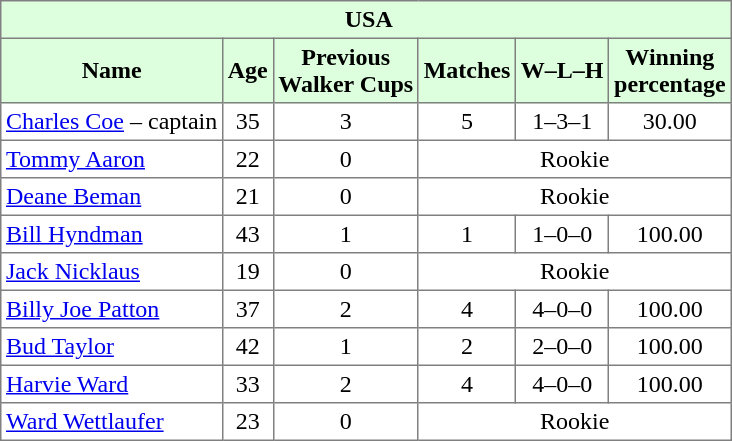<table border="1" cellpadding="3" style="border-collapse: collapse;text-align:center">
<tr style="background:#dfd;">
<td colspan="6"> <strong>USA</strong></td>
</tr>
<tr style="background:#dfd;">
<th>Name</th>
<th>Age</th>
<th>Previous<br>Walker Cups</th>
<th>Matches</th>
<th>W–L–H</th>
<th>Winning<br>percentage</th>
</tr>
<tr>
<td align=left><a href='#'>Charles Coe</a> – captain</td>
<td>35</td>
<td>3</td>
<td>5</td>
<td>1–3–1</td>
<td>30.00</td>
</tr>
<tr>
<td align=left><a href='#'>Tommy Aaron</a></td>
<td>22</td>
<td>0</td>
<td colspan="3">Rookie</td>
</tr>
<tr>
<td align=left><a href='#'>Deane Beman</a></td>
<td>21</td>
<td>0</td>
<td colspan="3">Rookie</td>
</tr>
<tr>
<td align=left><a href='#'>Bill Hyndman</a></td>
<td>43</td>
<td>1</td>
<td>1</td>
<td>1–0–0</td>
<td>100.00</td>
</tr>
<tr>
<td align=left><a href='#'>Jack Nicklaus</a></td>
<td>19</td>
<td>0</td>
<td colspan="3">Rookie</td>
</tr>
<tr>
<td align=left><a href='#'>Billy Joe Patton</a></td>
<td>37</td>
<td>2</td>
<td>4</td>
<td>4–0–0</td>
<td>100.00</td>
</tr>
<tr>
<td align=left><a href='#'>Bud Taylor</a></td>
<td>42</td>
<td>1</td>
<td>2</td>
<td>2–0–0</td>
<td>100.00</td>
</tr>
<tr>
<td align=left><a href='#'>Harvie Ward</a></td>
<td>33</td>
<td>2</td>
<td>4</td>
<td>4–0–0</td>
<td>100.00</td>
</tr>
<tr>
<td align=left><a href='#'>Ward Wettlaufer</a></td>
<td>23</td>
<td>0</td>
<td colspan="3">Rookie</td>
</tr>
</table>
